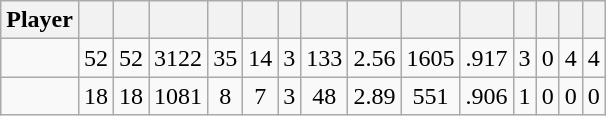<table class="wikitable sortable" style="text-align:center;">
<tr>
<th>Player</th>
<th></th>
<th></th>
<th></th>
<th></th>
<th></th>
<th></th>
<th></th>
<th></th>
<th></th>
<th></th>
<th></th>
<th></th>
<th></th>
<th></th>
</tr>
<tr>
<td></td>
<td>52</td>
<td>52</td>
<td>3122</td>
<td>35</td>
<td>14</td>
<td>3</td>
<td>133</td>
<td>2.56</td>
<td>1605</td>
<td>.917</td>
<td>3</td>
<td>0</td>
<td>4</td>
<td>4</td>
</tr>
<tr>
<td></td>
<td>18</td>
<td>18</td>
<td>1081</td>
<td>8</td>
<td>7</td>
<td>3</td>
<td>48</td>
<td>2.89</td>
<td>551</td>
<td>.906</td>
<td>1</td>
<td>0</td>
<td>0</td>
<td>0</td>
</tr>
</table>
